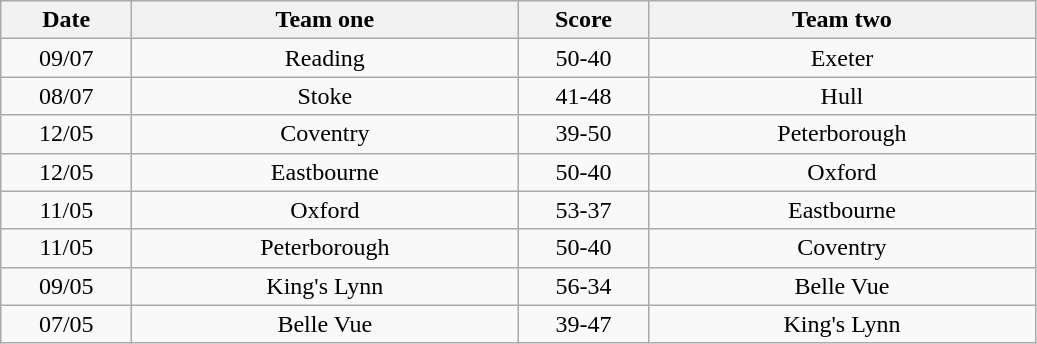<table class="wikitable" style="text-align: center">
<tr>
<th width=80>Date</th>
<th width=250>Team one</th>
<th width=80>Score</th>
<th width=250>Team two</th>
</tr>
<tr>
<td>09/07</td>
<td>Reading</td>
<td>50-40</td>
<td>Exeter</td>
</tr>
<tr>
<td>08/07</td>
<td>Stoke</td>
<td>41-48</td>
<td>Hull</td>
</tr>
<tr>
<td>12/05</td>
<td>Coventry</td>
<td>39-50</td>
<td>Peterborough</td>
</tr>
<tr>
<td>12/05</td>
<td>Eastbourne</td>
<td>50-40</td>
<td>Oxford</td>
</tr>
<tr>
<td>11/05</td>
<td>Oxford</td>
<td>53-37</td>
<td>Eastbourne</td>
</tr>
<tr>
<td>11/05</td>
<td>Peterborough</td>
<td>50-40</td>
<td>Coventry</td>
</tr>
<tr>
<td>09/05</td>
<td>King's Lynn</td>
<td>56-34</td>
<td>Belle Vue</td>
</tr>
<tr>
<td>07/05</td>
<td>Belle Vue</td>
<td>39-47</td>
<td>King's Lynn</td>
</tr>
</table>
